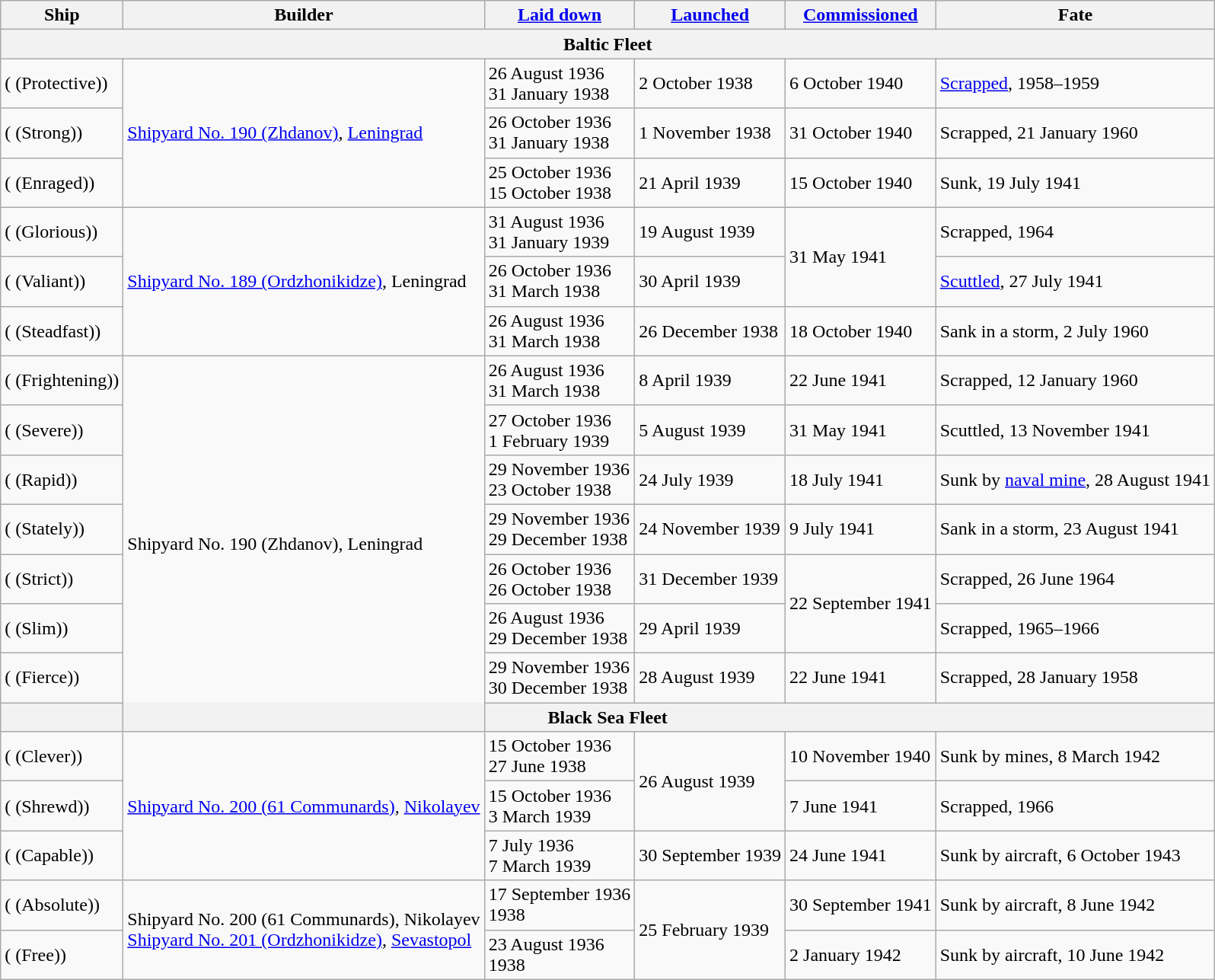<table class="wikitable">
<tr>
<th>Ship</th>
<th>Builder</th>
<th><a href='#'>Laid down</a></th>
<th><a href='#'>Launched</a></th>
<th><a href='#'>Commissioned</a></th>
<th>Fate</th>
</tr>
<tr>
<th colspan=6>Baltic Fleet</th>
</tr>
<tr>
<td> ( (Protective))</td>
<td rowspan=3><a href='#'>Shipyard No. 190 (Zhdanov)</a>, <a href='#'>Leningrad</a></td>
<td>26 August 1936<br>31 January 1938</td>
<td>2 October 1938</td>
<td>6 October 1940</td>
<td><a href='#'>Scrapped</a>, 1958–1959</td>
</tr>
<tr>
<td> ( (Strong))</td>
<td>26 October 1936<br> 31 January 1938</td>
<td>1 November 1938</td>
<td>31 October 1940</td>
<td>Scrapped, 21 January 1960</td>
</tr>
<tr>
<td> ( (Enraged))</td>
<td>25 October 1936<br>15 October 1938</td>
<td>21 April 1939</td>
<td>15 October 1940</td>
<td>Sunk, 19 July 1941</td>
</tr>
<tr>
<td> ( (Glorious))</td>
<td rowspan=3><a href='#'>Shipyard No. 189 (Ordzhonikidze)</a>, Leningrad</td>
<td>31 August 1936<br>31 January 1939</td>
<td>19 August 1939</td>
<td rowspan=2>31 May 1941</td>
<td>Scrapped, 1964</td>
</tr>
<tr>
<td> ( (Valiant))</td>
<td>26 October 1936<br>31 March 1938</td>
<td>30 April 1939</td>
<td><a href='#'>Scuttled</a>, 27 July 1941</td>
</tr>
<tr>
<td> ( (Steadfast))</td>
<td>26 August 1936<br>31 March 1938</td>
<td>26 December 1938</td>
<td>18 October 1940</td>
<td>Sank in a storm, 2 July 1960</td>
</tr>
<tr>
<td> ( (Frightening))</td>
<td rowspan=8>Shipyard No. 190 (Zhdanov), Leningrad</td>
<td>26 August 1936<br>31 March 1938</td>
<td>8 April 1939</td>
<td>22 June 1941</td>
<td>Scrapped, 12 January 1960</td>
</tr>
<tr>
<td> ( (Severe))</td>
<td>27 October 1936<br>1 February 1939</td>
<td>5 August 1939</td>
<td>31 May 1941</td>
<td>Scuttled, 13 November 1941</td>
</tr>
<tr>
<td> ( (Rapid))</td>
<td>29 November 1936<br>23 October 1938</td>
<td>24 July 1939</td>
<td>18 July 1941</td>
<td>Sunk by <a href='#'>naval mine</a>, 28 August 1941</td>
</tr>
<tr>
<td> ( (Stately))</td>
<td>29 November 1936<br>29 December 1938</td>
<td>24 November 1939</td>
<td>9 July 1941</td>
<td>Sank in a storm, 23 August 1941</td>
</tr>
<tr>
<td> ( (Strict))</td>
<td>26 October 1936<br>26 October 1938</td>
<td>31 December 1939</td>
<td rowspan=2>22 September 1941</td>
<td>Scrapped, 26 June 1964</td>
</tr>
<tr>
<td> ( (Slim))</td>
<td>26 August 1936<br>29 December 1938</td>
<td>29 April 1939</td>
<td>Scrapped, 1965–1966</td>
</tr>
<tr>
<td> ( (Fierce))</td>
<td>29 November 1936<br>30 December 1938</td>
<td>28 August 1939</td>
<td>22 June 1941</td>
<td>Scrapped, 28 January 1958</td>
</tr>
<tr>
<th colspan=6>Black Sea Fleet</th>
</tr>
<tr>
<td> ( (Clever))</td>
<td rowspan=3><a href='#'>Shipyard No. 200 (61 Communards)</a>, <a href='#'>Nikolayev</a></td>
<td>15 October 1936<br>27 June 1938</td>
<td rowspan=2>26 August 1939</td>
<td>10 November 1940</td>
<td>Sunk by mines, 8 March 1942</td>
</tr>
<tr>
<td> ( (Shrewd))</td>
<td>15 October 1936<br>3 March 1939</td>
<td>7 June 1941</td>
<td>Scrapped, 1966</td>
</tr>
<tr>
<td> ( (Capable))</td>
<td>7 July 1936<br>7 March 1939</td>
<td>30 September 1939</td>
<td>24 June 1941</td>
<td>Sunk by aircraft, 6 October 1943</td>
</tr>
<tr>
<td> ( (Absolute))</td>
<td rowspan=2>Shipyard No. 200 (61 Communards), Nikolayev<br><a href='#'>Shipyard No. 201 (Ordzhonikidze)</a>, <a href='#'>Sevastopol</a></td>
<td>17 September 1936<br>1938</td>
<td rowspan=2>25 February 1939</td>
<td>30 September 1941</td>
<td>Sunk by aircraft, 8 June 1942</td>
</tr>
<tr>
<td> ( (Free))</td>
<td>23 August 1936<br>1938</td>
<td>2 January 1942</td>
<td>Sunk by aircraft, 10 June 1942</td>
</tr>
</table>
